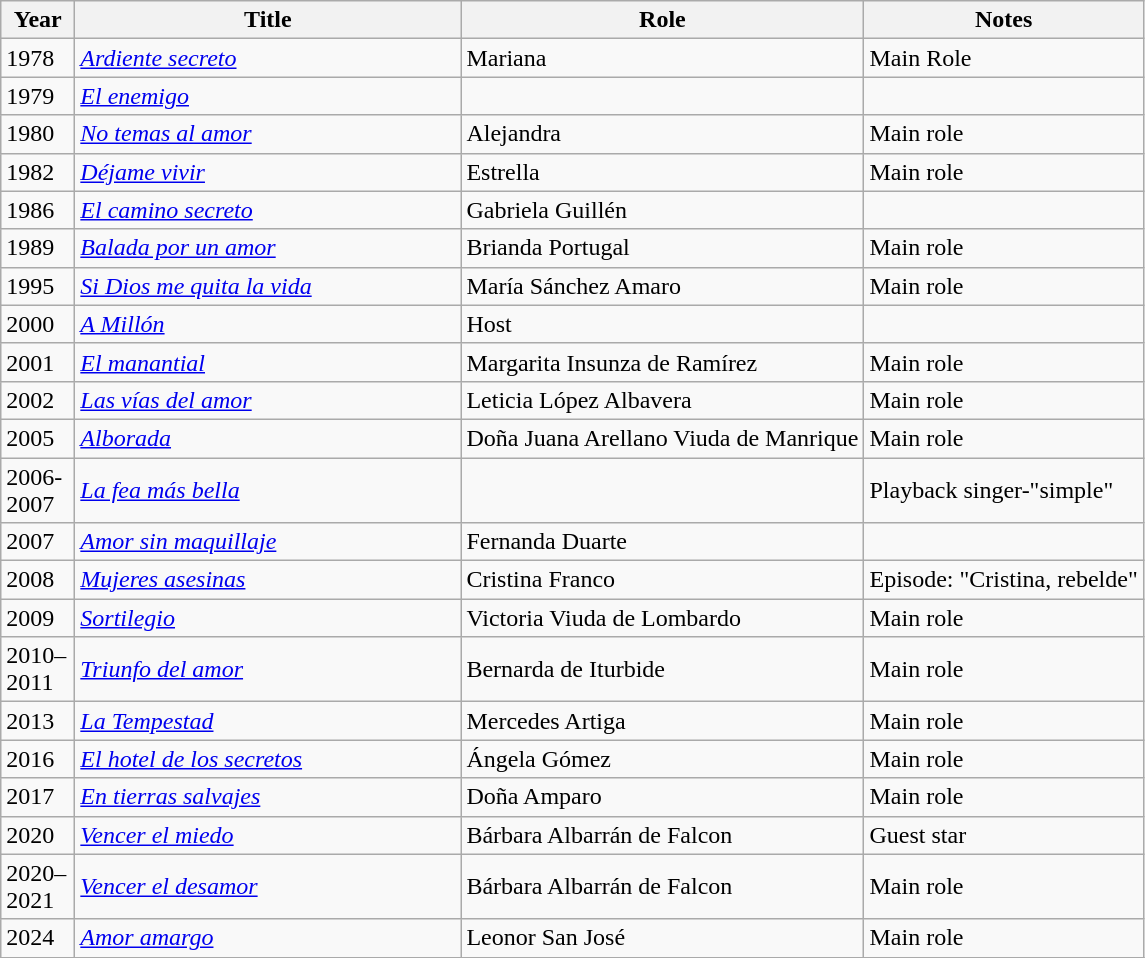<table class="wikitable sortable">
<tr>
<th width="42">Year</th>
<th width="250">Title</th>
<th>Role</th>
<th class="unsortable">Notes</th>
</tr>
<tr>
<td>1978</td>
<td><em><a href='#'>Ardiente secreto</a></em></td>
<td>Mariana</td>
<td>Main Role</td>
</tr>
<tr>
<td>1979</td>
<td><em><a href='#'>El enemigo</a></em></td>
<td></td>
<td></td>
</tr>
<tr>
<td>1980</td>
<td><em><a href='#'>No temas al amor</a></em></td>
<td>Alejandra</td>
<td>Main role</td>
</tr>
<tr>
<td>1982</td>
<td><em><a href='#'>Déjame vivir</a></em></td>
<td>Estrella</td>
<td>Main role</td>
</tr>
<tr>
<td>1986</td>
<td><em><a href='#'>El camino secreto</a></em></td>
<td>Gabriela Guillén</td>
<td></td>
</tr>
<tr>
<td>1989</td>
<td><em><a href='#'>Balada por un amor</a></em></td>
<td>Brianda Portugal</td>
<td>Main role</td>
</tr>
<tr>
<td>1995</td>
<td><em><a href='#'>Si Dios me quita la vida</a></em></td>
<td>María Sánchez Amaro</td>
<td>Main role</td>
</tr>
<tr>
<td>2000</td>
<td><em><a href='#'>A Millón</a></em></td>
<td>Host</td>
<td></td>
</tr>
<tr>
<td>2001</td>
<td><em><a href='#'>El manantial</a></em></td>
<td>Margarita Insunza de Ramírez</td>
<td>Main role</td>
</tr>
<tr>
<td>2002</td>
<td><em><a href='#'>Las vías del amor</a></em></td>
<td>Leticia López Albavera</td>
<td>Main role</td>
</tr>
<tr>
<td>2005</td>
<td><em><a href='#'>Alborada</a></em></td>
<td>Doña Juana Arellano Viuda de Manrique</td>
<td>Main role</td>
</tr>
<tr>
<td>2006-2007</td>
<td><em><a href='#'>La fea más bella</a></em></td>
<td></td>
<td>Playback singer-"simple"</td>
</tr>
<tr>
<td>2007</td>
<td><em><a href='#'>Amor sin maquillaje</a></em></td>
<td>Fernanda Duarte</td>
<td></td>
</tr>
<tr>
<td>2008</td>
<td><em><a href='#'>Mujeres asesinas</a></em></td>
<td>Cristina Franco</td>
<td>Episode: "Cristina, rebelde"</td>
</tr>
<tr>
<td>2009</td>
<td><em><a href='#'>Sortilegio</a></em></td>
<td>Victoria Viuda de Lombardo</td>
<td>Main role</td>
</tr>
<tr>
<td>2010–2011</td>
<td><em><a href='#'>Triunfo del amor</a></em></td>
<td>Bernarda de Iturbide</td>
<td>Main role</td>
</tr>
<tr>
<td>2013</td>
<td><em><a href='#'>La Tempestad</a></em></td>
<td>Mercedes Artiga</td>
<td>Main role</td>
</tr>
<tr>
<td>2016</td>
<td><em><a href='#'>El hotel de los secretos</a></em></td>
<td>Ángela Gómez</td>
<td>Main role</td>
</tr>
<tr>
<td>2017</td>
<td><em><a href='#'>En tierras salvajes</a></em></td>
<td>Doña Amparo</td>
<td>Main role</td>
</tr>
<tr>
<td>2020</td>
<td><em><a href='#'>Vencer el miedo</a></em></td>
<td>Bárbara Albarrán de Falcon</td>
<td>Guest star</td>
</tr>
<tr>
<td>2020–2021</td>
<td><em><a href='#'>Vencer el desamor</a></em></td>
<td>Bárbara Albarrán de Falcon</td>
<td>Main role</td>
</tr>
<tr>
<td>2024</td>
<td><em><a href='#'>Amor amargo</a></em></td>
<td>Leonor San José</td>
<td>Main role</td>
</tr>
<tr>
</tr>
</table>
